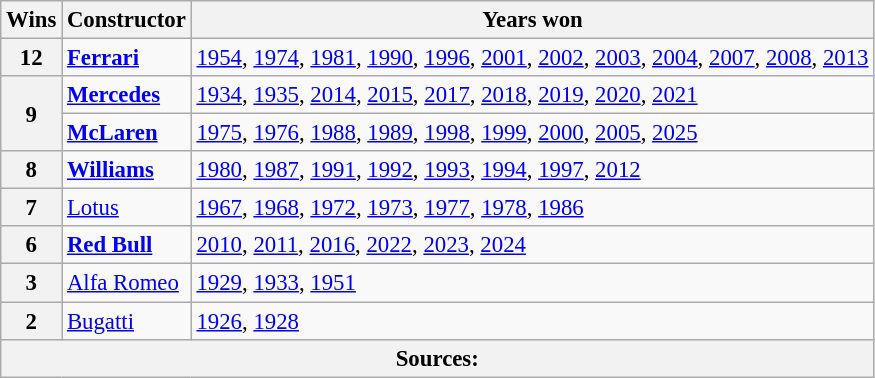<table class="wikitable" style="font-size: 95%;">
<tr>
<th>Wins</th>
<th>Constructor</th>
<th>Years won</th>
</tr>
<tr>
<th>12</th>
<td> <strong><a href='#'>Ferrari</a></strong></td>
<td><a href='#'>1954</a>, <a href='#'>1974</a>, <a href='#'>1981</a>, <a href='#'>1990</a>, <a href='#'>1996</a>, <a href='#'>2001</a>, <a href='#'>2002</a>, <a href='#'>2003</a>, <a href='#'>2004</a>, <a href='#'>2007</a>, <a href='#'>2008</a>, <a href='#'>2013</a></td>
</tr>
<tr>
<th rowspan="2">9</th>
<td> <strong><a href='#'>Mercedes</a></strong></td>
<td><span><a href='#'>1934</a>,</span><span> <a href='#'>1935</a></span>, <a href='#'>2014</a>, <a href='#'>2015</a>, <a href='#'>2017</a>, <a href='#'>2018</a>, <a href='#'>2019</a>, <a href='#'>2020</a>, <a href='#'>2021</a></td>
</tr>
<tr>
<td> <strong><a href='#'>McLaren</a></strong></td>
<td><a href='#'>1975</a>, <a href='#'>1976</a>, <a href='#'>1988</a>, <a href='#'>1989</a>, <a href='#'>1998</a>, <a href='#'>1999</a>, <a href='#'>2000</a>, <a href='#'>2005</a>, <a href='#'>2025</a></td>
</tr>
<tr>
<th>8</th>
<td> <strong><a href='#'>Williams</a></strong></td>
<td><span><a href='#'>1980</a>,</span> <a href='#'>1987</a>, <a href='#'>1991</a>, <a href='#'>1992</a>, <a href='#'>1993</a>, <a href='#'>1994</a>, <a href='#'>1997</a>, <a href='#'>2012</a></td>
</tr>
<tr>
<th>7</th>
<td> <a href='#'>Lotus</a></td>
<td><span><a href='#'>1967</a>,</span> <a href='#'>1968</a>, <a href='#'>1972</a>, <a href='#'>1973</a>, <a href='#'>1977</a>, <a href='#'>1978</a>, <a href='#'>1986</a></td>
</tr>
<tr>
<th>6</th>
<td> <strong><a href='#'>Red Bull</a></strong></td>
<td><a href='#'>2010</a>, <a href='#'>2011</a>, <a href='#'>2016</a>, <a href='#'>2022</a>, <a href='#'>2023</a>, <a href='#'>2024</a></td>
</tr>
<tr>
<th>3</th>
<td> <a href='#'>Alfa Romeo</a></td>
<td><span><a href='#'>1929</a>, <a href='#'>1933</a>,</span> <a href='#'>1951</a></td>
</tr>
<tr>
<th>2</th>
<td> <a href='#'>Bugatti</a></td>
<td><span><a href='#'>1926</a>, <a href='#'>1928</a></span></td>
</tr>
<tr>
<th colspan=3>Sources:</th>
</tr>
</table>
